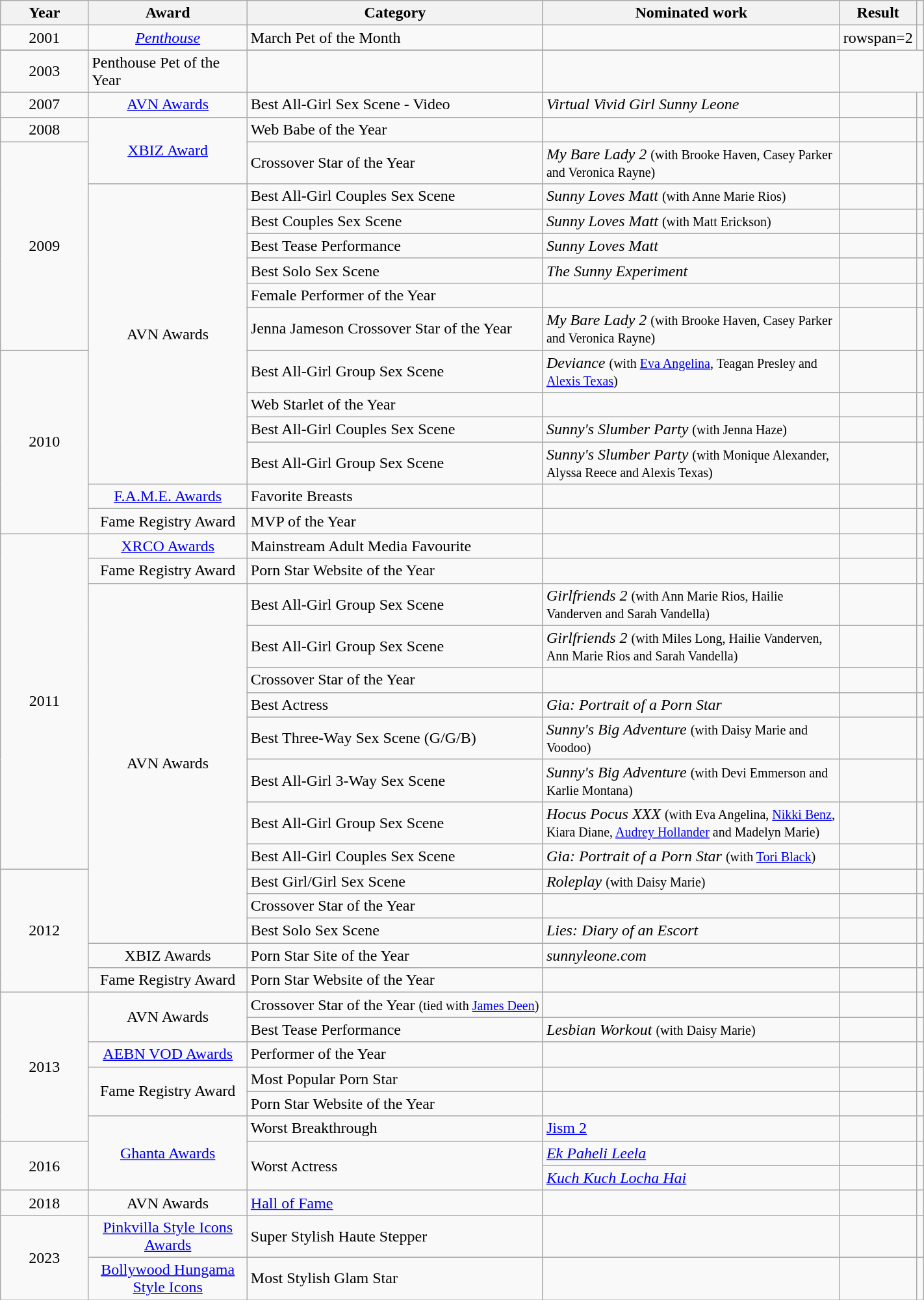<table class="wikitable" style="width:75%;">
<tr>
<th style="width:10%;">Year</th>
<th style="width:18%;">Award</th>
<th style="width:34%;">Category</th>
<th style="width:34%;">Nominated work</th>
<th style="width:12%;">Result</th>
<th style="width:4%;"></th>
</tr>
<tr>
<td align=center>2001</td>
<td rowspan=2 align=center><em><a href='#'>Penthouse</a></em></td>
<td>March Pet of the Month</td>
<td></td>
<td>rowspan=2 </td>
<td></td>
</tr>
<tr>
</tr>
<tr>
<td align=center>2003</td>
<td>Penthouse Pet of the Year</td>
<td></td>
<td></td>
</tr>
<tr>
</tr>
<tr>
<td align=center>2007</td>
<td align=center><a href='#'>AVN Awards</a></td>
<td>Best All-Girl Sex Scene - Video</td>
<td><em>Virtual Vivid Girl Sunny Leone</em></td>
<td></td>
<td></td>
</tr>
<tr>
<td align=center>2008</td>
<td rowspan="2" style="text-align:center;"><a href='#'>XBIZ Award</a></td>
<td>Web Babe of the Year</td>
<td></td>
<td></td>
<td></td>
</tr>
<tr>
<td rowspan="7" style="text-align:center;">2009</td>
<td>Crossover Star of the Year</td>
<td><em>My Bare Lady 2</em> <small>(with Brooke Haven, Casey Parker and Veronica Rayne)</small></td>
<td></td>
<td></td>
</tr>
<tr>
<td rowspan="10" style="text-align:center;">AVN Awards</td>
<td>Best All-Girl Couples Sex Scene</td>
<td><em>Sunny Loves Matt</em> <small>(with Anne Marie Rios)</small></td>
<td></td>
<td></td>
</tr>
<tr>
<td>Best Couples Sex Scene</td>
<td><em>Sunny Loves Matt</em> <small>(with Matt Erickson)</small></td>
<td></td>
<td></td>
</tr>
<tr>
<td>Best Tease Performance</td>
<td><em>Sunny Loves Matt</em></td>
<td></td>
<td></td>
</tr>
<tr>
<td>Best Solo Sex Scene</td>
<td><em>The Sunny Experiment</em></td>
<td></td>
<td></td>
</tr>
<tr>
<td>Female Performer of the Year</td>
<td></td>
<td></td>
<td></td>
</tr>
<tr>
<td>Jenna Jameson Crossover Star of the Year</td>
<td><em>My Bare Lady 2</em> <small>(with Brooke Haven, Casey Parker and Veronica Rayne)</small></td>
<td></td>
<td></td>
</tr>
<tr>
<td rowspan="6" style="text-align:center;">2010</td>
<td>Best All-Girl Group Sex Scene</td>
<td><em>Deviance</em> <small>(with <a href='#'>Eva Angelina</a>, Teagan Presley and <a href='#'>Alexis Texas</a>)</small></td>
<td></td>
<td></td>
</tr>
<tr>
<td>Web Starlet of the Year</td>
<td></td>
<td></td>
<td></td>
</tr>
<tr>
<td>Best All-Girl Couples Sex Scene</td>
<td><em>Sunny's Slumber Party</em> <small>(with Jenna Haze)</small></td>
<td></td>
<td></td>
</tr>
<tr>
<td>Best All-Girl Group Sex Scene</td>
<td><em>Sunny's Slumber Party</em> <small>(with Monique Alexander, Alyssa Reece and Alexis Texas)</small></td>
<td></td>
<td></td>
</tr>
<tr>
<td align=center><a href='#'>F.A.M.E. Awards</a></td>
<td>Favorite Breasts</td>
<td></td>
<td></td>
<td></td>
</tr>
<tr>
<td align=center>Fame Registry Award</td>
<td>MVP of the Year</td>
<td></td>
<td></td>
<td></td>
</tr>
<tr>
<td rowspan="10" style="text-align:center;">2011</td>
<td align=center><a href='#'>XRCO Awards</a></td>
<td>Mainstream Adult Media Favourite</td>
<td></td>
<td></td>
<td></td>
</tr>
<tr>
<td align=center>Fame Registry Award</td>
<td>Porn Star Website of the Year</td>
<td></td>
<td></td>
<td></td>
</tr>
<tr>
<td rowspan="11" style="text-align:center;">AVN Awards</td>
<td>Best All-Girl Group Sex Scene</td>
<td><em>Girlfriends 2</em> <small>(with Ann Marie Rios, Hailie Vanderven and Sarah Vandella)</small></td>
<td></td>
<td></td>
</tr>
<tr>
<td>Best All-Girl Group Sex Scene</td>
<td><em>Girlfriends 2</em> <small>(with Miles Long, Hailie Vanderven, Ann Marie Rios and Sarah Vandella)</small></td>
<td></td>
<td></td>
</tr>
<tr>
<td>Crossover Star of the Year</td>
<td></td>
<td></td>
<td></td>
</tr>
<tr>
<td>Best Actress</td>
<td><em>Gia: Portrait of a Porn Star</em></td>
<td></td>
<td></td>
</tr>
<tr>
<td>Best Three-Way Sex Scene (G/G/B)</td>
<td><em>Sunny's Big Adventure</em> <small>(with Daisy Marie and Voodoo)</small></td>
<td></td>
<td></td>
</tr>
<tr>
<td>Best All-Girl 3-Way Sex Scene</td>
<td><em>Sunny's Big Adventure</em> <small>(with Devi Emmerson and Karlie Montana)</small></td>
<td></td>
<td></td>
</tr>
<tr>
<td>Best All-Girl Group Sex Scene</td>
<td><em>Hocus Pocus XXX</em> <small>(with Eva Angelina, <a href='#'>Nikki Benz</a>, Kiara Diane, <a href='#'>Audrey Hollander</a> and Madelyn Marie)</small></td>
<td></td>
<td></td>
</tr>
<tr>
<td>Best All-Girl Couples Sex Scene</td>
<td><em>Gia: Portrait of a Porn Star</em> <small>(with <a href='#'>Tori Black</a>)</small></td>
<td></td>
<td></td>
</tr>
<tr>
<td rowspan="5" style="text-align:center;">2012</td>
<td>Best Girl/Girl Sex Scene</td>
<td><em>Roleplay</em> <small>(with Daisy Marie)</small></td>
<td></td>
<td></td>
</tr>
<tr>
<td>Crossover Star of the Year</td>
<td></td>
<td></td>
<td></td>
</tr>
<tr>
<td>Best Solo Sex Scene</td>
<td><em>Lies: Diary of an Escort</em></td>
<td></td>
<td></td>
</tr>
<tr>
<td align=center>XBIZ Awards</td>
<td>Porn Star Site of the Year</td>
<td><em>sunnyleone.com </em></td>
<td></td>
<td></td>
</tr>
<tr>
<td align=center>Fame Registry Award</td>
<td>Porn Star Website of the Year</td>
<td></td>
<td></td>
<td></td>
</tr>
<tr>
<td rowspan="6" style="text-align:center;">2013</td>
<td rowspan="2" style="text-align:center;">AVN Awards</td>
<td>Crossover Star of the Year <small>(tied with <a href='#'>James Deen</a>)</small></td>
<td></td>
<td></td>
<td></td>
</tr>
<tr>
<td>Best Tease Performance</td>
<td><em>Lesbian Workout</em> <small>(with Daisy Marie)</small></td>
<td></td>
<td></td>
</tr>
<tr>
<td align=center><a href='#'>AEBN VOD Awards</a></td>
<td>Performer of the Year</td>
<td></td>
<td></td>
<td></td>
</tr>
<tr>
<td rowspan=2 style="text-align:center;">Fame Registry Award</td>
<td>Most Popular Porn Star</td>
<td></td>
<td></td>
<td></td>
</tr>
<tr>
<td>Porn Star Website of the Year</td>
<td></td>
<td></td>
<td></td>
</tr>
<tr>
<td rowspan="3" style="text-align:center;"><a href='#'>Ghanta Awards</a></td>
<td>Worst Breakthrough</td>
<td><a href='#'>Jism 2</a></td>
<td></td>
<td></td>
</tr>
<tr>
<td rowspan="2" style="text-align:center;">2016</td>
<td rowspan="2">Worst Actress</td>
<td><em><a href='#'>Ek Paheli Leela</a></em></td>
<td></td>
<td></td>
</tr>
<tr>
<td><em><a href='#'>Kuch Kuch Locha Hai</a></em></td>
<td></td>
<td></td>
</tr>
<tr>
<td style="text-align:center;">2018</td>
<td align=center>AVN Awards</td>
<td><a href='#'>Hall of Fame</a></td>
<td></td>
<td></td>
<td></td>
</tr>
<tr>
<td rowspan="2" style="text-align:center;">2023</td>
<td align=center><a href='#'>Pinkvilla Style Icons Awards</a></td>
<td>Super Stylish Haute Stepper</td>
<td></td>
<td></td>
<td></td>
</tr>
<tr>
<td align=center><a href='#'>Bollywood Hungama Style Icons</a></td>
<td>Most Stylish Glam Star</td>
<td></td>
<td></td>
<td></td>
</tr>
</table>
